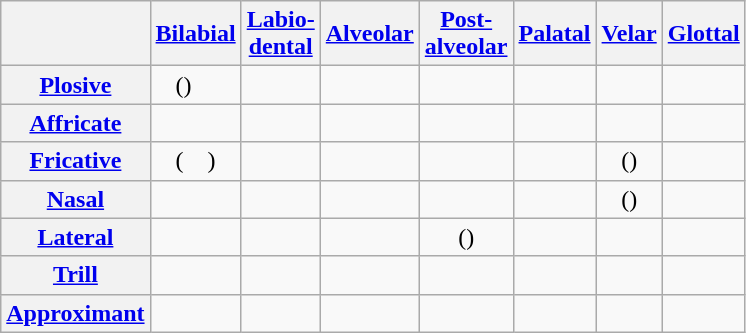<table class="wikitable" style=text-align:center>
<tr>
<th></th>
<th><a href='#'>Bilabial</a></th>
<th><a href='#'>Labio-<br>dental</a></th>
<th><a href='#'>Alveolar</a></th>
<th><a href='#'>Post-<br>alveolar</a></th>
<th><a href='#'>Palatal</a></th>
<th><a href='#'>Velar</a></th>
<th><a href='#'>Glottal</a></th>
</tr>
<tr style="text-align:center;">
<th><a href='#'>Plosive</a></th>
<td>() </td>
<td></td>
<td> </td>
<td></td>
<td></td>
<td> </td>
<td></td>
</tr>
<tr>
<th><a href='#'>Affricate</a></th>
<td></td>
<td></td>
<td></td>
<td> </td>
<td></td>
<td></td>
<td></td>
</tr>
<tr style="text-align:center;">
<th><a href='#'>Fricative</a></th>
<td>( )</td>
<td></td>
<td> </td>
<td></td>
<td></td>
<td>()</td>
<td></td>
</tr>
<tr style="text-align:center;">
<th><a href='#'>Nasal</a></th>
<td></td>
<td></td>
<td></td>
<td></td>
<td></td>
<td>()</td>
<td></td>
</tr>
<tr style="text-align:center;">
<th><a href='#'>Lateral</a></th>
<td></td>
<td></td>
<td></td>
<td>()</td>
<td></td>
<td></td>
<td></td>
</tr>
<tr style="text-align:center;">
<th><a href='#'>Trill</a></th>
<td></td>
<td></td>
<td></td>
<td></td>
<td></td>
<td></td>
<td></td>
</tr>
<tr style="text-align:center;">
<th><a href='#'>Approximant</a></th>
<td></td>
<td></td>
<td></td>
<td></td>
<td></td>
<td></td>
<td></td>
</tr>
</table>
